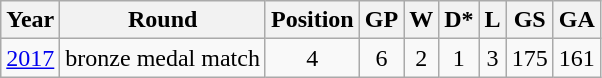<table class="wikitable" style="text-align: center;">
<tr>
<th>Year</th>
<th>Round</th>
<th>Position</th>
<th>GP</th>
<th>W</th>
<th>D*</th>
<th>L</th>
<th>GS</th>
<th>GA</th>
</tr>
<tr>
<td> <a href='#'>2017</a></td>
<td>bronze medal match</td>
<td>4</td>
<td>6</td>
<td>2</td>
<td>1</td>
<td>3</td>
<td>175</td>
<td>161</td>
</tr>
</table>
